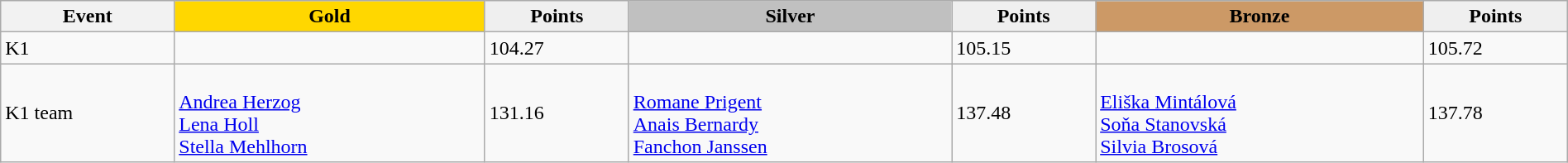<table class="wikitable" width=100%>
<tr>
<th>Event</th>
<td align=center bgcolor="gold"><strong>Gold</strong></td>
<td align=center bgcolor="EFEFEF"><strong>Points</strong></td>
<td align=center bgcolor="silver"><strong>Silver</strong></td>
<td align=center bgcolor="EFEFEF"><strong>Points</strong></td>
<td align=center bgcolor="CC9966"><strong>Bronze</strong></td>
<td align=center bgcolor="EFEFEF"><strong>Points</strong></td>
</tr>
<tr>
<td>K1</td>
<td></td>
<td>104.27</td>
<td></td>
<td>105.15</td>
<td></td>
<td>105.72</td>
</tr>
<tr>
<td>K1 team</td>
<td><br><a href='#'>Andrea Herzog</a><br><a href='#'>Lena Holl</a><br><a href='#'>Stella Mehlhorn</a></td>
<td>131.16</td>
<td><br><a href='#'>Romane Prigent</a><br><a href='#'>Anais Bernardy</a><br><a href='#'>Fanchon Janssen</a></td>
<td>137.48</td>
<td><br><a href='#'>Eliška Mintálová</a><br><a href='#'>Soňa Stanovská</a><br><a href='#'>Silvia Brosová</a></td>
<td>137.78</td>
</tr>
</table>
